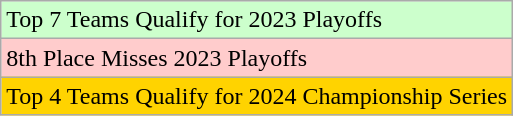<table class="wikitable">
<tr>
<td style="background-color:#ccffcc;">Top 7 Teams Qualify for 2023 Playoffs</td>
</tr>
<tr bgcolor="ffcccc">
<td>8th Place Misses 2023 Playoffs</td>
</tr>
<tr bgcolor="ffd300">
<td>Top 4 Teams Qualify for 2024 Championship Series</td>
</tr>
</table>
